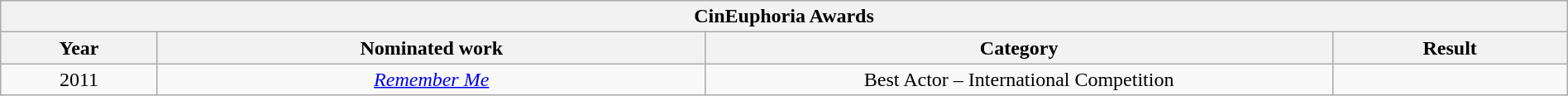<table width="100%" class="wikitable">
<tr>
<th colspan="4" align="center"><strong>CinEuphoria Awards</strong></th>
</tr>
<tr>
<th width="10%">Year</th>
<th width="35%">Nominated work</th>
<th width="40%">Category</th>
<th width="15%">Result</th>
</tr>
<tr>
<td style="text-align:center;">2011</td>
<td style="text-align:center;"><em><a href='#'>Remember Me</a></em></td>
<td style="text-align:center;">Best Actor – International Competition</td>
<td></td>
</tr>
</table>
